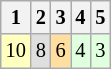<table class="wikitable" style="font-size: 85%;">
<tr>
<th>1</th>
<th>2</th>
<th>3</th>
<th>4</th>
<th>5</th>
</tr>
<tr align="center">
<td style="background:#FFFFBF;">10</td>
<td style="background:#DFDFDF;">8</td>
<td style="background:#FFDF9F;">6</td>
<td style="background:#DFFFDF;">4</td>
<td style="background:#DFFFDF;">3</td>
</tr>
</table>
